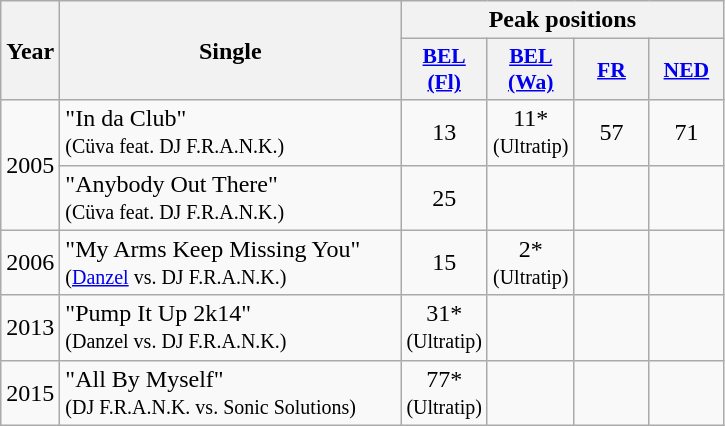<table class="wikitable">
<tr>
<th align="center" rowspan="2" width="10">Year</th>
<th align="center" rowspan="2" width="220">Single</th>
<th align="center" colspan="4" width="20">Peak positions</th>
</tr>
<tr>
<th scope="col" style="width:3em;font-size:90%;"><a href='#'>BEL<br>(Fl)</a><br></th>
<th scope="col" style="width:3em;font-size:90%;"><a href='#'>BEL<br>(Wa)</a><br></th>
<th scope="col" style="width:3em;font-size:90%;"><a href='#'>FR</a><br></th>
<th scope="col" style="width:3em;font-size:90%;"><a href='#'>NED</a><br></th>
</tr>
<tr>
<td style="text-align:center;" rowspan=2>2005</td>
<td>"In da Club"<br><small>(Cüva feat. DJ F.R.A.N.K.)</small></td>
<td style="text-align:center;">13</td>
<td style="text-align:center;">11*<br><small>(Ultratip)</small></td>
<td style="text-align:center;">57</td>
<td style="text-align:center;">71</td>
</tr>
<tr>
<td>"Anybody Out There"<br><small>(Cüva feat. DJ F.R.A.N.K.)</small></td>
<td style="text-align:center;">25</td>
<td style="text-align:center;"></td>
<td style="text-align:center;"></td>
<td style="text-align:center;"></td>
</tr>
<tr>
<td style="text-align:center;">2006</td>
<td>"My Arms Keep Missing You" <br><small>(<a href='#'>Danzel</a> vs. DJ F.R.A.N.K.)</small></td>
<td style="text-align:center;">15</td>
<td style="text-align:center;">2*<br><small>(Ultratip)</small></td>
<td style="text-align:center;"></td>
<td style="text-align:center;"></td>
</tr>
<tr>
<td style="text-align:center;">2013</td>
<td>"Pump It Up 2k14" <br><small>(Danzel vs. DJ F.R.A.N.K.)</small></td>
<td style="text-align:center;">31*<br><small>(Ultratip)</small></td>
<td style="text-align:center;"></td>
<td style="text-align:center;"></td>
<td style="text-align:center;"></td>
</tr>
<tr>
<td style="text-align:center;">2015</td>
<td>"All By Myself" <br><small>(DJ F.R.A.N.K. vs. Sonic Solutions)</small></td>
<td style="text-align:center;">77*<br><small>(Ultratip)</small></td>
<td style="text-align:center;"></td>
<td style="text-align:center;"></td>
<td style="text-align:center;"></td>
</tr>
</table>
